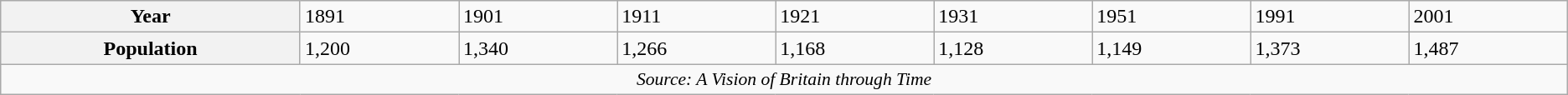<table class="wikitable" style="clear:left;">
<tr>
<th>Year</th>
<td>1891</td>
<td>1901</td>
<td>1911</td>
<td>1921</td>
<td>1931</td>
<td>1951</td>
<td>1991</td>
<td>2001</td>
</tr>
<tr>
<th>Population</th>
<td>1,200</td>
<td>1,340</td>
<td>1,266</td>
<td>1,168</td>
<td>1,128</td>
<td>1,149</td>
<td>1,373</td>
<td>1,487</td>
</tr>
<tr>
<td colspan="14" style="text-align:center;font-size:90%;width: 100em"><em>Source: A Vision of Britain through Time</em></td>
</tr>
</table>
